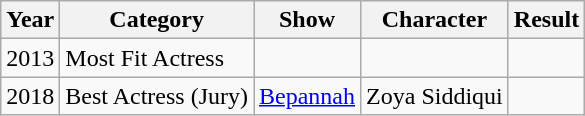<table class="wikitable sortable">
<tr>
<th>Year</th>
<th>Category</th>
<th>Show</th>
<th>Character</th>
<th>Result</th>
</tr>
<tr>
<td>2013</td>
<td>Most Fit Actress</td>
<td></td>
<td></td>
<td></td>
</tr>
<tr>
<td>2018</td>
<td>Best Actress (Jury)</td>
<td rowspan=2><a href='#'>Bepannah</a></td>
<td rowspan=2>Zoya Siddiqui</td>
<td></td>
</tr>
</table>
